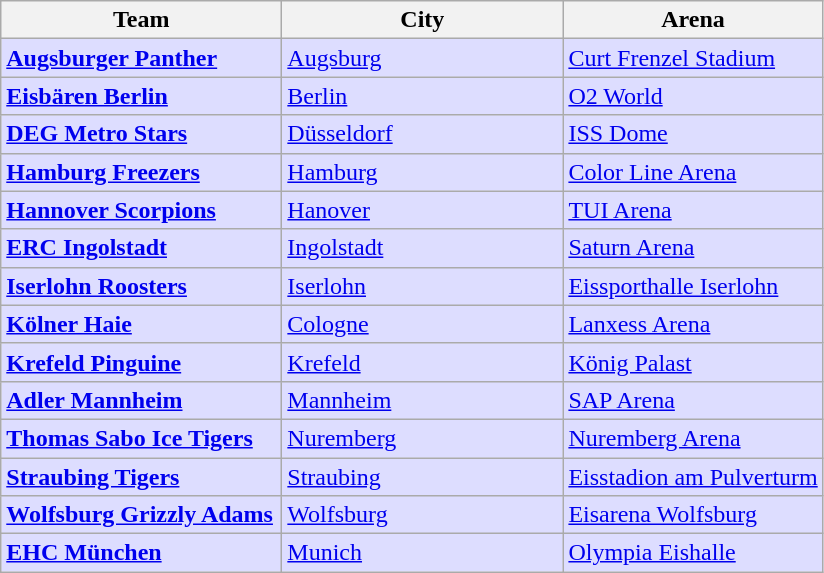<table class="wikitable">
<tr>
<th width="180">Team</th>
<th width="180">City</th>
<th>Arena</th>
</tr>
<tr style="background-color:#DDDDFF">
<td><strong><a href='#'>Augsburger Panther</a></strong></td>
<td><a href='#'>Augsburg</a></td>
<td><a href='#'>Curt Frenzel Stadium</a></td>
</tr>
<tr style="background-color:#DDDDFF">
<td><strong><a href='#'>Eisbären Berlin</a></strong></td>
<td><a href='#'>Berlin</a></td>
<td><a href='#'>O2 World</a></td>
</tr>
<tr style="background-color:#DDDDFF">
<td><strong><a href='#'>DEG Metro Stars</a></strong></td>
<td><a href='#'>Düsseldorf</a></td>
<td><a href='#'>ISS Dome</a></td>
</tr>
<tr style="background-color:#DDDDFF">
<td><strong><a href='#'>Hamburg Freezers</a></strong></td>
<td><a href='#'>Hamburg</a></td>
<td><a href='#'>Color Line Arena</a></td>
</tr>
<tr style="background-color:#DDDDFF">
<td><strong><a href='#'>Hannover Scorpions</a></strong></td>
<td><a href='#'>Hanover</a></td>
<td><a href='#'>TUI Arena</a></td>
</tr>
<tr style="background-color:#DDDDFF">
<td><strong><a href='#'>ERC Ingolstadt</a></strong></td>
<td><a href='#'>Ingolstadt</a></td>
<td><a href='#'>Saturn Arena</a></td>
</tr>
<tr style="background-color:#DDDDFF">
<td><strong><a href='#'>Iserlohn Roosters</a></strong></td>
<td><a href='#'>Iserlohn</a></td>
<td><a href='#'>Eissporthalle Iserlohn</a></td>
</tr>
<tr style="background-color:#DDDDFF">
<td><strong><a href='#'>Kölner Haie</a></strong></td>
<td><a href='#'>Cologne</a></td>
<td><a href='#'>Lanxess Arena</a></td>
</tr>
<tr style="background-color:#DDDDFF">
<td><strong><a href='#'>Krefeld Pinguine</a></strong></td>
<td><a href='#'>Krefeld</a></td>
<td><a href='#'>König Palast</a></td>
</tr>
<tr style="background-color:#DDDDFF">
<td><strong><a href='#'>Adler Mannheim</a></strong></td>
<td><a href='#'>Mannheim</a></td>
<td><a href='#'>SAP Arena</a></td>
</tr>
<tr style="background-color:#DDDDFF">
<td><strong><a href='#'>Thomas Sabo Ice Tigers</a></strong></td>
<td><a href='#'>Nuremberg</a></td>
<td><a href='#'>Nuremberg Arena</a></td>
</tr>
<tr style="background-color:#DDDDFF">
<td><strong><a href='#'>Straubing Tigers</a></strong></td>
<td><a href='#'>Straubing</a></td>
<td><a href='#'>Eisstadion am Pulverturm</a></td>
</tr>
<tr style="background-color:#DDDDFF">
<td><strong><a href='#'>Wolfsburg Grizzly Adams</a></strong></td>
<td><a href='#'>Wolfsburg</a></td>
<td><a href='#'>Eisarena Wolfsburg</a></td>
</tr>
<tr style="background-color:#DDDDFF">
<td><strong><a href='#'>EHC München</a></strong></td>
<td><a href='#'>Munich</a></td>
<td><a href='#'>Olympia Eishalle</a></td>
</tr>
</table>
